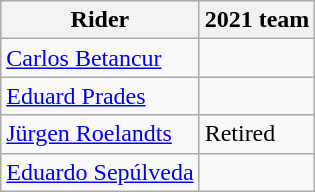<table class="wikitable">
<tr>
<th>Rider</th>
<th>2021 team</th>
</tr>
<tr>
<td><a href='#'>Carlos Betancur</a></td>
<td></td>
</tr>
<tr>
<td><a href='#'>Eduard Prades</a></td>
<td></td>
</tr>
<tr>
<td><a href='#'>Jürgen Roelandts</a></td>
<td>Retired</td>
</tr>
<tr>
<td><a href='#'>Eduardo Sepúlveda</a></td>
<td></td>
</tr>
</table>
